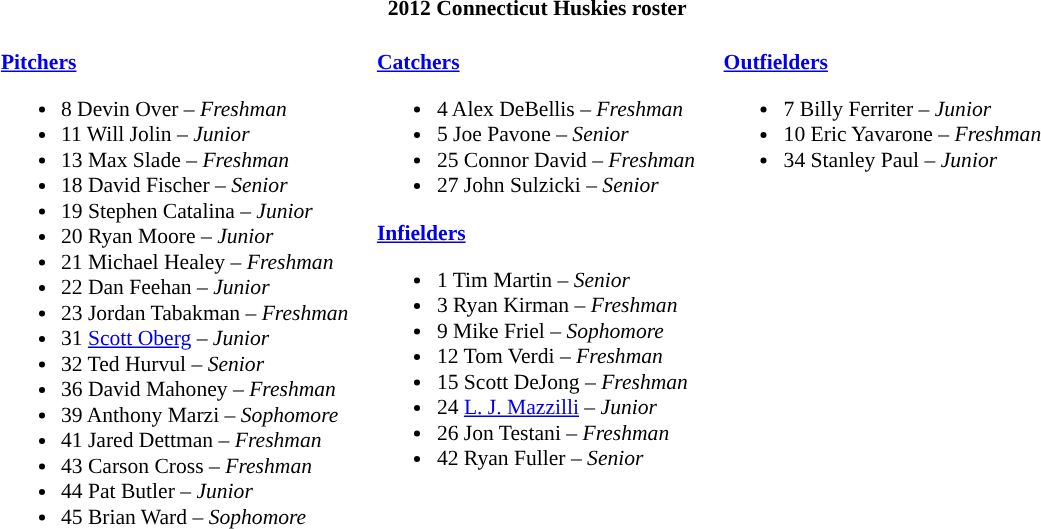<table class="toccolours" style="border-collapse:collapse; font-size:90%;">
<tr>
<th colspan="9">2012 Connecticut Huskies roster</th>
</tr>
<tr>
</tr>
<tr>
<td width="03"> </td>
<td valign="top"><br><strong><a href='#'>Pitchers</a></strong><ul><li>8 Devin Over – <em>Freshman</em></li><li>11 Will Jolin – <em> Junior</em></li><li>13 Max Slade – <em>Freshman</em></li><li>18 David Fischer – <em>Senior</em></li><li>19 Stephen Catalina – <em>Junior</em></li><li>20 Ryan Moore – <em>Junior</em></li><li>21 Michael Healey – <em>Freshman</em></li><li>22 Dan Feehan – <em>Junior</em></li><li>23 Jordan Tabakman – <em> Freshman</em></li><li>31 <a href='#'>Scott Oberg</a> – <em>Junior</em></li><li>32 Ted Hurvul – <em> Senior</em></li><li>36 David Mahoney – <em>Freshman</em></li><li>39 Anthony Marzi – <em>Sophomore</em></li><li>41 Jared Dettman – <em>Freshman</em></li><li>43 Carson Cross – <em>Freshman</em></li><li>44 Pat Butler – <em>Junior</em></li><li>45 Brian Ward – <em>Sophomore</em></li></ul></td>
<td width="15"> </td>
<td valign="top"><br><strong><a href='#'>Catchers</a></strong><ul><li>4 Alex DeBellis – <em>Freshman</em></li><li>5 Joe Pavone – <em>Senior</em></li><li>25 Connor David – <em>Freshman</em></li><li>27 John Sulzicki – <em>Senior</em></li></ul><strong><a href='#'>Infielders</a></strong><ul><li>1 Tim Martin – <em>Senior</em></li><li>3 Ryan Kirman – <em>Freshman</em></li><li>9 Mike Friel – <em>Sophomore</em></li><li>12 Tom Verdi – <em>Freshman</em></li><li>15 Scott DeJong – <em>Freshman</em></li><li>24 <a href='#'>L. J. Mazzilli</a> – <em>Junior</em></li><li>26 Jon Testani – <em>Freshman</em></li><li>42 Ryan Fuller – <em>Senior</em></li></ul></td>
<td width="15"> </td>
<td valign="top"><br><strong><a href='#'>Outfielders</a></strong><ul><li>7 Billy Ferriter – <em> Junior</em></li><li>10 Eric Yavarone – <em>Freshman</em></li><li>34 Stanley Paul – <em>Junior</em></li></ul></td>
<td width="25"> </td>
</tr>
</table>
